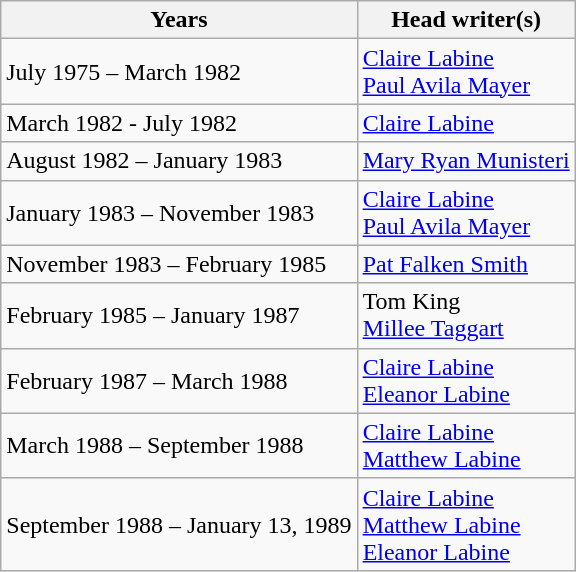<table class="wikitable">
<tr>
<th>Years</th>
<th>Head writer(s)</th>
</tr>
<tr>
<td>July 1975 – March 1982</td>
<td><a href='#'>Claire Labine</a><br><a href='#'>Paul Avila Mayer</a></td>
</tr>
<tr>
<td>March 1982 - July 1982</td>
<td><a href='#'>Claire Labine</a></td>
</tr>
<tr>
<td>August 1982 – January 1983</td>
<td><a href='#'>Mary Ryan Munisteri</a></td>
</tr>
<tr>
<td>January 1983 – November 1983</td>
<td><a href='#'>Claire Labine</a><br><a href='#'>Paul Avila Mayer</a></td>
</tr>
<tr>
<td>November 1983 – February 1985</td>
<td><a href='#'>Pat Falken Smith</a></td>
</tr>
<tr>
<td>February 1985 – January 1987</td>
<td>Tom King<br><a href='#'>Millee Taggart</a></td>
</tr>
<tr>
<td>February 1987 – March 1988</td>
<td><a href='#'>Claire Labine</a><br><a href='#'>Eleanor Labine</a></td>
</tr>
<tr>
<td>March 1988 – September 1988</td>
<td><a href='#'>Claire Labine</a><br><a href='#'>Matthew Labine</a></td>
</tr>
<tr>
<td>September 1988 – January 13, 1989</td>
<td><a href='#'>Claire Labine</a><br><a href='#'>Matthew Labine</a><br><a href='#'>Eleanor Labine</a></td>
</tr>
</table>
